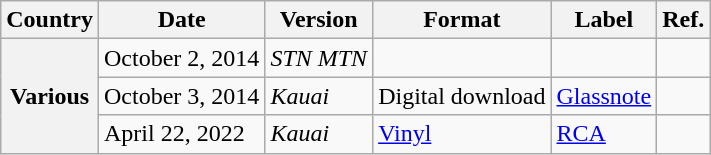<table class="wikitable plainrowheaders">
<tr>
<th>Country</th>
<th>Date</th>
<th>Version</th>
<th>Format</th>
<th>Label</th>
<th>Ref.</th>
</tr>
<tr>
<th rowspan="3" scope="row">Various</th>
<td>October 2, 2014</td>
<td><em>STN MTN</em></td>
<td></td>
<td></td>
<td></td>
</tr>
<tr>
<td>October 3, 2014</td>
<td><em>Kauai</em></td>
<td>Digital download</td>
<td><a href='#'>Glassnote</a></td>
<td></td>
</tr>
<tr>
<td>April 22, 2022</td>
<td><em>Kauai</em></td>
<td><a href='#'>Vinyl</a></td>
<td><a href='#'>RCA</a></td>
<td></td>
</tr>
</table>
